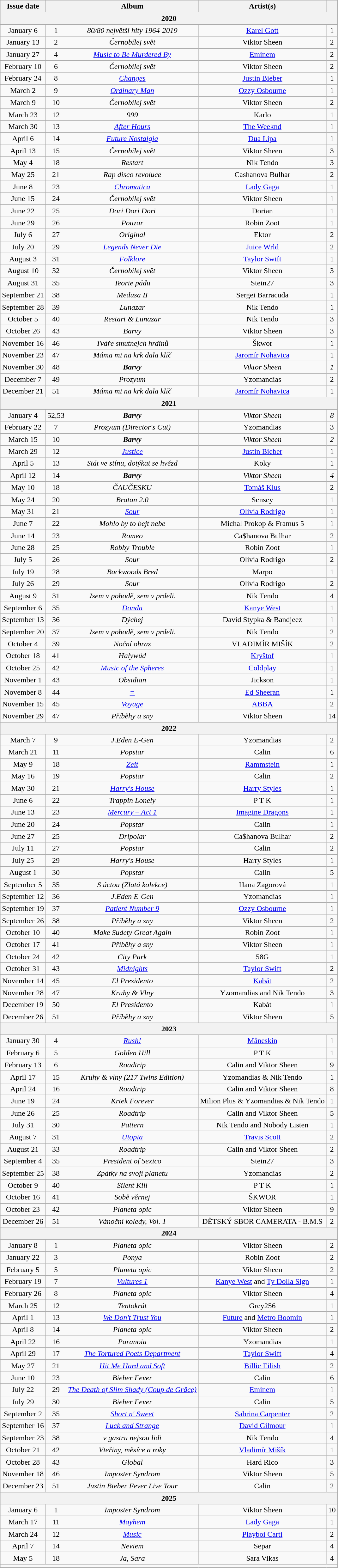<table class="wikitable plainrowheaders" style="text-align: center">
<tr>
<th>Issue date</th>
<th></th>
<th>Album</th>
<th>Artist(s)</th>
<th></th>
</tr>
<tr>
<th colspan="5">2020</th>
</tr>
<tr>
<td>January 6</td>
<td>1</td>
<td><em>80/80 největší hity 1964-2019</em></td>
<td><a href='#'>Karel Gott</a></td>
<td>1</td>
</tr>
<tr>
<td>January 13</td>
<td>2</td>
<td><em>Černobílej svět</em></td>
<td>Viktor Sheen</td>
<td>2</td>
</tr>
<tr>
<td>January 27</td>
<td>4</td>
<td><em><a href='#'>Music to Be Murdered By</a></em></td>
<td><a href='#'>Eminem</a></td>
<td>2</td>
</tr>
<tr>
<td>February 10</td>
<td>6</td>
<td><em>Černobílej svět</em></td>
<td>Viktor Sheen</td>
<td>2</td>
</tr>
<tr>
<td>February 24</td>
<td>8</td>
<td><em><a href='#'>Changes</a></em></td>
<td><a href='#'>Justin Bieber</a></td>
<td>1</td>
</tr>
<tr>
<td>March 2</td>
<td>9</td>
<td><em><a href='#'>Ordinary Man</a></em></td>
<td><a href='#'>Ozzy Osbourne</a></td>
<td>1</td>
</tr>
<tr>
<td>March 9</td>
<td>10</td>
<td><em>Černobílej svět</em></td>
<td>Viktor Sheen</td>
<td>2</td>
</tr>
<tr>
<td>March 23</td>
<td>12</td>
<td><em>999</em></td>
<td>Karlo</td>
<td>1</td>
</tr>
<tr>
<td>March 30</td>
<td>13</td>
<td><em><a href='#'>After Hours</a></em></td>
<td><a href='#'>The Weeknd</a></td>
<td>1</td>
</tr>
<tr>
<td>April 6</td>
<td>14</td>
<td><em><a href='#'>Future Nostalgia</a></em></td>
<td><a href='#'>Dua Lipa</a></td>
<td>1</td>
</tr>
<tr>
<td>April 13</td>
<td>15</td>
<td><em>Černobílej svět</em></td>
<td>Viktor Sheen</td>
<td>3</td>
</tr>
<tr>
<td>May 4</td>
<td>18</td>
<td><em>Restart</em></td>
<td>Nik Tendo</td>
<td>3</td>
</tr>
<tr>
<td>May 25</td>
<td>21</td>
<td><em>Rap disco revoluce</em></td>
<td>Cashanova Bulhar</td>
<td>2</td>
</tr>
<tr>
<td>June 8</td>
<td>23</td>
<td><em><a href='#'>Chromatica</a></em></td>
<td><a href='#'>Lady Gaga</a></td>
<td>1</td>
</tr>
<tr>
<td>June 15</td>
<td>24</td>
<td><em>Černobílej svět</em></td>
<td>Viktor Sheen</td>
<td>1</td>
</tr>
<tr>
<td>June 22</td>
<td>25</td>
<td><em>Dori Dori Dori</em></td>
<td>Dorian</td>
<td>1</td>
</tr>
<tr>
<td>June 29</td>
<td>26</td>
<td><em>Pouzar</em></td>
<td>Robin Zoot</td>
<td>1</td>
</tr>
<tr>
<td>July 6</td>
<td>27</td>
<td><em>Original</em></td>
<td>Ektor</td>
<td>2</td>
</tr>
<tr>
<td>July 20</td>
<td>29</td>
<td><em><a href='#'>Legends Never Die</a></em></td>
<td><a href='#'>Juice Wrld</a></td>
<td>2</td>
</tr>
<tr>
<td>August 3</td>
<td>31</td>
<td><em><a href='#'>Folklore</a></em></td>
<td><a href='#'>Taylor Swift</a></td>
<td>1</td>
</tr>
<tr>
<td>August 10</td>
<td>32</td>
<td><em>Černobílej svět</em></td>
<td>Viktor Sheen</td>
<td>3</td>
</tr>
<tr>
<td>August 31</td>
<td>35</td>
<td><em>Teorie pádu</em></td>
<td>Stein27</td>
<td>3</td>
</tr>
<tr>
<td>September 21</td>
<td>38</td>
<td><em>Medusa II</em></td>
<td>Sergei Barracuda</td>
<td>1</td>
</tr>
<tr>
<td>September 28</td>
<td>39</td>
<td><em>Lunazar</em></td>
<td>Nik Tendo</td>
<td>1</td>
</tr>
<tr>
<td>October 5</td>
<td>40</td>
<td><em>Restart & Lunazar</em></td>
<td>Nik Tendo</td>
<td>3</td>
</tr>
<tr>
<td>October 26</td>
<td>43</td>
<td><em>Barvy</em></td>
<td>Viktor Sheen</td>
<td>3</td>
</tr>
<tr>
<td>November 16</td>
<td>46</td>
<td><em>Tváře smutnejch hrdinů</em></td>
<td>Škwor</td>
<td>1</td>
</tr>
<tr>
<td>November 23</td>
<td>47</td>
<td><em>Máma mi na krk dala klíč</em></td>
<td><a href='#'>Jaromír Nohavica</a></td>
<td>1</td>
</tr>
<tr>
<td>November 30</td>
<td>48</td>
<td><strong><em>Barvy</em></strong></td>
<td><em>Viktor Sheen</em></td>
<td><em>1</em></td>
</tr>
<tr>
<td>December 7</td>
<td>49</td>
<td><em>Prozyum</em></td>
<td>Yzomandias</td>
<td>2</td>
</tr>
<tr>
<td>December 21</td>
<td>51</td>
<td><em>Máma mi na krk dala klíč</em></td>
<td><a href='#'>Jaromír Nohavica</a></td>
<td>1</td>
</tr>
<tr>
<th colspan="5">2021</th>
</tr>
<tr>
<td>January 4</td>
<td>52,53</td>
<td><strong><em>Barvy</em></strong></td>
<td><em>Viktor Sheen</em></td>
<td><em>8</em></td>
</tr>
<tr>
<td>February 22</td>
<td>7</td>
<td><em>Prozyum (Director's Cut)</em></td>
<td>Yzomandias</td>
<td>3</td>
</tr>
<tr>
<td>March 15</td>
<td>10</td>
<td><strong><em>Barvy</em></strong></td>
<td><em>Viktor Sheen</em></td>
<td><em>2</em></td>
</tr>
<tr>
<td>March 29</td>
<td>12</td>
<td><em><a href='#'>Justice</a></em></td>
<td><a href='#'>Justin Bieber</a></td>
<td>1</td>
</tr>
<tr>
<td>April 5</td>
<td>13</td>
<td><em>Stát ve stínu, dotýkat se hvězd</em></td>
<td>Koky</td>
<td>1</td>
</tr>
<tr>
<td>April 12</td>
<td>14</td>
<td><strong><em>Barvy</em></strong></td>
<td><em>Viktor Sheen</em></td>
<td><em>4</em></td>
</tr>
<tr>
<td>May 10</td>
<td>18</td>
<td><em>ČAUČESKU</em></td>
<td><a href='#'>Tomáš Klus</a></td>
<td>2</td>
</tr>
<tr>
<td>May 24</td>
<td>20</td>
<td><em>Bratan 2.0</em></td>
<td>Sensey</td>
<td>1</td>
</tr>
<tr>
<td>May 31</td>
<td>21</td>
<td><em><a href='#'>Sour</a></em></td>
<td><a href='#'>Olivia Rodrigo</a></td>
<td>1</td>
</tr>
<tr>
<td>June 7</td>
<td>22</td>
<td><em>Mohlo by to bejt nebe</em></td>
<td>Michal Prokop & Framus 5</td>
<td>1</td>
</tr>
<tr>
<td>June 14</td>
<td>23</td>
<td><em>Romeo</em></td>
<td>Ca$hanova Bulhar</td>
<td>2</td>
</tr>
<tr>
<td>June 28</td>
<td>25</td>
<td><em>Robby Trouble</em></td>
<td>Robin Zoot</td>
<td>1</td>
</tr>
<tr>
<td>July 5</td>
<td>26</td>
<td><em>Sour</em></td>
<td>Olivia Rodrigo</td>
<td>2</td>
</tr>
<tr>
<td>July 19</td>
<td>28</td>
<td><em>Backwoods Bred</em></td>
<td>Marpo</td>
<td>1</td>
</tr>
<tr>
<td>July 26</td>
<td>29</td>
<td><em>Sour</em></td>
<td>Olivia Rodrigo</td>
<td>2</td>
</tr>
<tr>
<td>August 9</td>
<td>31</td>
<td><em>Jsem v pohodě, sem v prdeli.</em></td>
<td>Nik Tendo</td>
<td>4</td>
</tr>
<tr>
<td>September 6</td>
<td>35</td>
<td><em><a href='#'>Donda</a></em></td>
<td><a href='#'>Kanye West</a></td>
<td>1</td>
</tr>
<tr>
<td>September 13</td>
<td>36</td>
<td><em>Dýchej</em></td>
<td>David Stypka & Bandjeez</td>
<td>1</td>
</tr>
<tr>
<td>September 20</td>
<td>37</td>
<td><em>Jsem v pohodě, sem v prdeli.</em></td>
<td>Nik Tendo</td>
<td>2</td>
</tr>
<tr>
<td>October 4</td>
<td>39</td>
<td><em>Noční obraz</em></td>
<td>VLADIMÍR MIŠÍK</td>
<td>2</td>
</tr>
<tr>
<td>October 18</td>
<td>41</td>
<td><em>Halywůd</em></td>
<td><a href='#'>Kryštof</a></td>
<td>1</td>
</tr>
<tr>
<td>October 25</td>
<td>42</td>
<td><em><a href='#'>Music of the Spheres</a></em></td>
<td><a href='#'>Coldplay</a></td>
<td>1</td>
</tr>
<tr>
<td>November 1</td>
<td>43</td>
<td><em>Obsidian</em></td>
<td>Jickson</td>
<td>1</td>
</tr>
<tr>
<td>November 8</td>
<td>44</td>
<td><em><a href='#'>=</a></em></td>
<td><a href='#'>Ed Sheeran</a></td>
<td>1</td>
</tr>
<tr>
<td>November 15</td>
<td>45</td>
<td><em><a href='#'>Voyage</a></em></td>
<td><a href='#'>ABBA</a></td>
<td>2</td>
</tr>
<tr>
<td>November 29</td>
<td>47</td>
<td><em>Příběhy a sny</em></td>
<td>Viktor Sheen</td>
<td>14</td>
</tr>
<tr>
<th colspan="5">2022</th>
</tr>
<tr>
<td>March 7</td>
<td>9</td>
<td><em>J.Eden E-Gen</em></td>
<td>Yzomandias</td>
<td>2</td>
</tr>
<tr>
<td>March 21</td>
<td>11</td>
<td><em>Popstar</em></td>
<td>Calin</td>
<td>6</td>
</tr>
<tr>
<td>May 9</td>
<td>18</td>
<td><em><a href='#'>Zeit</a></em></td>
<td><a href='#'>Rammstein</a></td>
<td>1</td>
</tr>
<tr>
<td>May 16</td>
<td>19</td>
<td><em>Popstar</em></td>
<td>Calin</td>
<td>2</td>
</tr>
<tr>
<td>May 30</td>
<td>21</td>
<td><em><a href='#'>Harry's House</a></em></td>
<td><a href='#'>Harry Styles</a></td>
<td>1</td>
</tr>
<tr>
<td>June 6</td>
<td>22</td>
<td><em>Trappin Lonely</em></td>
<td>P T K</td>
<td>1</td>
</tr>
<tr>
<td>June 13</td>
<td>23</td>
<td><em><a href='#'>Mercury – Act 1</a></em></td>
<td><a href='#'>Imagine Dragons</a></td>
<td>1</td>
</tr>
<tr>
<td>June 20</td>
<td>24</td>
<td><em>Popstar</em></td>
<td>Calin</td>
<td>1</td>
</tr>
<tr>
<td>June 27</td>
<td>25</td>
<td><em>Dripolar</em></td>
<td>Ca$hanova Bulhar</td>
<td>2</td>
</tr>
<tr>
<td>July 11</td>
<td>27</td>
<td><em>Popstar</em></td>
<td>Calin</td>
<td>2</td>
</tr>
<tr>
<td>July 25</td>
<td>29</td>
<td><em>Harry's House</em></td>
<td>Harry Styles</td>
<td>1</td>
</tr>
<tr>
<td>August 1</td>
<td>30</td>
<td><em>Popstar</em></td>
<td>Calin</td>
<td>5</td>
</tr>
<tr>
<td>September 5</td>
<td>35</td>
<td><em>S úctou (Zlatá kolekce)</em></td>
<td>Hana Zagorová</td>
<td>1</td>
</tr>
<tr>
<td>September 12</td>
<td>36</td>
<td><em>J.Eden E-Gen</em></td>
<td>Yzomandias</td>
<td>1</td>
</tr>
<tr>
<td>September 19</td>
<td>37</td>
<td><em><a href='#'>Patient Number 9</a></em></td>
<td><a href='#'>Ozzy Osbourne</a></td>
<td>1</td>
</tr>
<tr>
<td>September 26</td>
<td>38</td>
<td><em>Příběhy a sny</em></td>
<td>Viktor Sheen</td>
<td>2</td>
</tr>
<tr>
<td>October 10</td>
<td>40</td>
<td><em>Make Sudety Great Again</em></td>
<td>Robin Zoot</td>
<td>1</td>
</tr>
<tr>
<td>October 17</td>
<td>41</td>
<td><em>Příběhy a sny</em></td>
<td>Viktor Sheen</td>
<td>1</td>
</tr>
<tr>
<td>October 24</td>
<td>42</td>
<td><em>City Park</em></td>
<td>58G</td>
<td>1</td>
</tr>
<tr>
<td>October 31</td>
<td>43</td>
<td><em><a href='#'>Midnights</a></em></td>
<td><a href='#'>Taylor Swift</a></td>
<td>2</td>
</tr>
<tr>
<td>November 14</td>
<td>45</td>
<td><em>El Presidento</em></td>
<td><a href='#'>Kabát</a></td>
<td>2</td>
</tr>
<tr>
<td>November 28</td>
<td>47</td>
<td><em>Kruhy & Vlny</em></td>
<td>Yzomandias and Nik Tendo</td>
<td>3</td>
</tr>
<tr>
<td>December 19</td>
<td>50</td>
<td><em>El Presidento</em></td>
<td>Kabát</td>
<td>1</td>
</tr>
<tr>
<td>December 26</td>
<td>51</td>
<td><em>Příběhy a sny</em></td>
<td>Viktor Sheen</td>
<td>5</td>
</tr>
<tr>
<th colspan="5">2023</th>
</tr>
<tr>
<td>January 30</td>
<td>4</td>
<td><em><a href='#'>Rush!</a></em></td>
<td><a href='#'>Måneskin</a></td>
<td>1</td>
</tr>
<tr>
<td>February 6</td>
<td>5</td>
<td><em>Golden Hill</em></td>
<td>P T K</td>
<td>1</td>
</tr>
<tr>
<td>February 13</td>
<td>6</td>
<td><em>Roadtrip</em></td>
<td>Calin and Viktor Sheen</td>
<td>9</td>
</tr>
<tr>
<td>April 17</td>
<td>15</td>
<td><em>Kruhy & vlny (217 Twins Edition)</em></td>
<td>Yzomandias & Nik Tendo</td>
<td>1</td>
</tr>
<tr>
<td>April 24</td>
<td>16</td>
<td><em>Roadtrip</em></td>
<td>Calin and Viktor Sheen</td>
<td>8</td>
</tr>
<tr>
<td>June 19</td>
<td>24</td>
<td><em>Krtek Forever</em></td>
<td>Milion Plus & Yzomandias & Nik Tendo</td>
<td>1</td>
</tr>
<tr>
<td>June 26</td>
<td>25</td>
<td><em>Roadtrip</em></td>
<td>Calin and Viktor Sheen</td>
<td>5</td>
</tr>
<tr>
<td>July 31</td>
<td>30</td>
<td><em>Pattern</em></td>
<td>Nik Tendo and Nobody Listen</td>
<td>1</td>
</tr>
<tr>
<td>August 7</td>
<td>31</td>
<td><em><a href='#'>Utopia</a></em></td>
<td><a href='#'>Travis Scott</a></td>
<td>2</td>
</tr>
<tr>
<td>August 21</td>
<td>33</td>
<td><em>Roadtrip</em></td>
<td>Calin and Viktor Sheen</td>
<td>2</td>
</tr>
<tr>
<td>September 4</td>
<td>35</td>
<td><em>President of Sexico</em></td>
<td>Stein27</td>
<td>3</td>
</tr>
<tr>
<td>September 25</td>
<td>38</td>
<td><em>Zpátky na svojí planetu</em></td>
<td>Yzomandias</td>
<td>2</td>
</tr>
<tr>
<td>October 9</td>
<td>40</td>
<td><em>Silent Kill</em></td>
<td>P T K</td>
<td>1</td>
</tr>
<tr>
<td>October 16</td>
<td>41</td>
<td><em>Sobě věrnej</em></td>
<td>ŠKWOR</td>
<td>1</td>
</tr>
<tr>
<td>October 23</td>
<td>42</td>
<td><em>Planeta opic</em></td>
<td>Viktor Sheen</td>
<td>9</td>
</tr>
<tr>
<td>December 26</td>
<td>51</td>
<td><em>Vánoční koledy, Vol. 1</em></td>
<td>DĚTSKÝ SBOR CAMERATA - B.M.S</td>
<td>2</td>
</tr>
<tr>
<th colspan="5">2024</th>
</tr>
<tr>
<td>January 8</td>
<td>1</td>
<td><em>Planeta opic</em></td>
<td>Viktor Sheen</td>
<td>2</td>
</tr>
<tr>
<td>January 22</td>
<td>3</td>
<td><em>Ponya</em></td>
<td>Robin Zoot</td>
<td>2</td>
</tr>
<tr>
<td>February 5</td>
<td>5</td>
<td><em>Planeta opic</em></td>
<td>Viktor Sheen</td>
<td>2</td>
</tr>
<tr>
<td>February 19</td>
<td>7</td>
<td><em><a href='#'>Vultures 1</a></em></td>
<td><a href='#'>Kanye West</a> and <a href='#'>Ty Dolla Sign</a></td>
<td>1</td>
</tr>
<tr>
<td>February 26</td>
<td>8</td>
<td><em>Planeta opic</em></td>
<td>Viktor Sheen</td>
<td>4</td>
</tr>
<tr>
<td>March 25</td>
<td>12</td>
<td><em>Tentokrát</em></td>
<td>Grey256</td>
<td>1</td>
</tr>
<tr>
<td>April 1</td>
<td>13</td>
<td><em><a href='#'>We Don't Trust You</a></em></td>
<td><a href='#'>Future</a> and <a href='#'>Metro Boomin</a></td>
<td>1</td>
</tr>
<tr>
<td>April 8</td>
<td>14</td>
<td><em>Planeta opic</em></td>
<td>Viktor Sheen</td>
<td>2</td>
</tr>
<tr>
<td>April 22</td>
<td>16</td>
<td><em>Paranoia</em></td>
<td>Yzomandias</td>
<td>1</td>
</tr>
<tr>
<td>April 29</td>
<td>17</td>
<td><em><a href='#'>The Tortured Poets Department</a></em></td>
<td><a href='#'>Taylor Swift</a></td>
<td>4</td>
</tr>
<tr>
<td>May 27</td>
<td>21</td>
<td><em><a href='#'>Hit Me Hard and Soft</a></em></td>
<td><a href='#'>Billie Eilish</a></td>
<td>2</td>
</tr>
<tr>
<td>June 10</td>
<td>23</td>
<td><em>Bieber Fever</em></td>
<td>Calin</td>
<td>6</td>
</tr>
<tr>
<td>July 22</td>
<td>29</td>
<td><em><a href='#'>The Death of Slim Shady (Coup de Grâce)</a></em></td>
<td><a href='#'>Eminem</a></td>
<td>1</td>
</tr>
<tr>
<td>July 29</td>
<td>30</td>
<td><em>Bieber Fever</em></td>
<td>Calin</td>
<td>5</td>
</tr>
<tr>
<td>September 2</td>
<td>35</td>
<td><em><a href='#'>Short n' Sweet</a></em></td>
<td><a href='#'>Sabrina Carpenter</a></td>
<td>2</td>
</tr>
<tr>
<td>September 16</td>
<td>37</td>
<td><em><a href='#'>Luck and Strange</a></em></td>
<td><a href='#'>David Gilmour</a></td>
<td>1</td>
</tr>
<tr>
<td>September 23</td>
<td>38</td>
<td><em>v gastru nejsou lidi</em></td>
<td>Nik Tendo</td>
<td>4</td>
</tr>
<tr>
<td>October 21</td>
<td>42</td>
<td><em>Vteřiny, měsíce a roky</em></td>
<td><a href='#'>Vladimír Mišík</a></td>
<td>1</td>
</tr>
<tr>
<td>October 28</td>
<td>43</td>
<td><em>Global</em></td>
<td>Hard Rico</td>
<td>3</td>
</tr>
<tr>
<td>November 18</td>
<td>46</td>
<td><em>Imposter Syndrom</em></td>
<td>Viktor Sheen</td>
<td>5</td>
</tr>
<tr>
<td>December 23</td>
<td>51</td>
<td><em>Justin Bieber Fever Live Tour</em></td>
<td>Calin</td>
<td>2</td>
</tr>
<tr>
<th colspan="5">2025</th>
</tr>
<tr>
<td>January 6</td>
<td>1</td>
<td><em>Imposter Syndrom</em></td>
<td>Viktor Sheen</td>
<td>10</td>
</tr>
<tr>
<td>March 17</td>
<td>11</td>
<td><em><a href='#'>Mayhem</a></em></td>
<td><a href='#'>Lady Gaga</a></td>
<td>1</td>
</tr>
<tr>
</tr>
<tr>
<td>March 24</td>
<td>12</td>
<td><em><a href='#'>Music</a></em></td>
<td><a href='#'>Playboi Carti</a></td>
<td>2</td>
</tr>
<tr>
<td>April 7</td>
<td>14</td>
<td><em>Neviem</em></td>
<td>Separ</td>
<td>4</td>
</tr>
<tr>
<td>May 5</td>
<td>18</td>
<td><em>Ja, Sara</em></td>
<td>Sara Vikas</td>
<td>4</td>
</tr>
<tr>
<td colspan="5"></td>
</tr>
</table>
